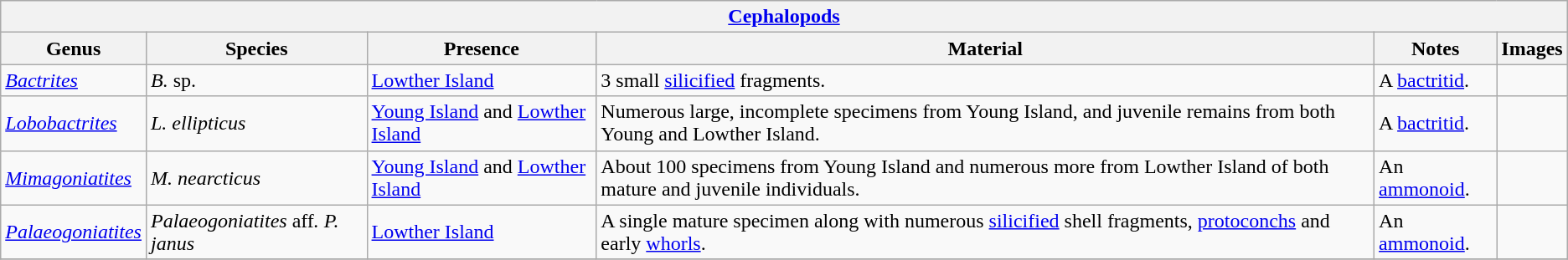<table class="wikitable" align="center">
<tr>
<th colspan="6" align="center"><strong><a href='#'>Cephalopods</a></strong></th>
</tr>
<tr>
<th>Genus</th>
<th>Species</th>
<th>Presence</th>
<th>Material</th>
<th>Notes</th>
<th>Images</th>
</tr>
<tr>
<td><em><a href='#'>Bactrites</a></em></td>
<td><em>B.</em> sp.</td>
<td><a href='#'>Lowther Island</a></td>
<td>3 small <a href='#'>silicified</a> fragments.</td>
<td>A <a href='#'>bactritid</a>.</td>
<td></td>
</tr>
<tr>
<td><em><a href='#'>Lobobactrites</a></em></td>
<td><em>L. ellipticus</em></td>
<td><a href='#'>Young Island</a> and <a href='#'>Lowther Island</a></td>
<td>Numerous large, incomplete specimens from Young Island, and juvenile remains from both Young and Lowther Island.</td>
<td>A <a href='#'>bactritid</a>.</td>
<td></td>
</tr>
<tr>
<td><em><a href='#'>Mimagoniatites</a></em></td>
<td><em>M. nearcticus</em></td>
<td><a href='#'>Young Island</a> and <a href='#'>Lowther Island</a></td>
<td>About 100 specimens from Young Island and numerous more from Lowther Island of both mature and juvenile individuals.</td>
<td>An <a href='#'>ammonoid</a>.</td>
<td></td>
</tr>
<tr>
<td><em><a href='#'>Palaeogoniatites</a></em></td>
<td><em>Palaeogoniatites</em> aff<em>. P. janus</em></td>
<td><a href='#'>Lowther Island</a></td>
<td>A single mature specimen along with numerous <a href='#'>silicified</a> shell fragments, <a href='#'>protoconchs</a> and early <a href='#'>whorls</a>.</td>
<td>An <a href='#'>ammonoid</a>.</td>
<td></td>
</tr>
<tr>
</tr>
</table>
